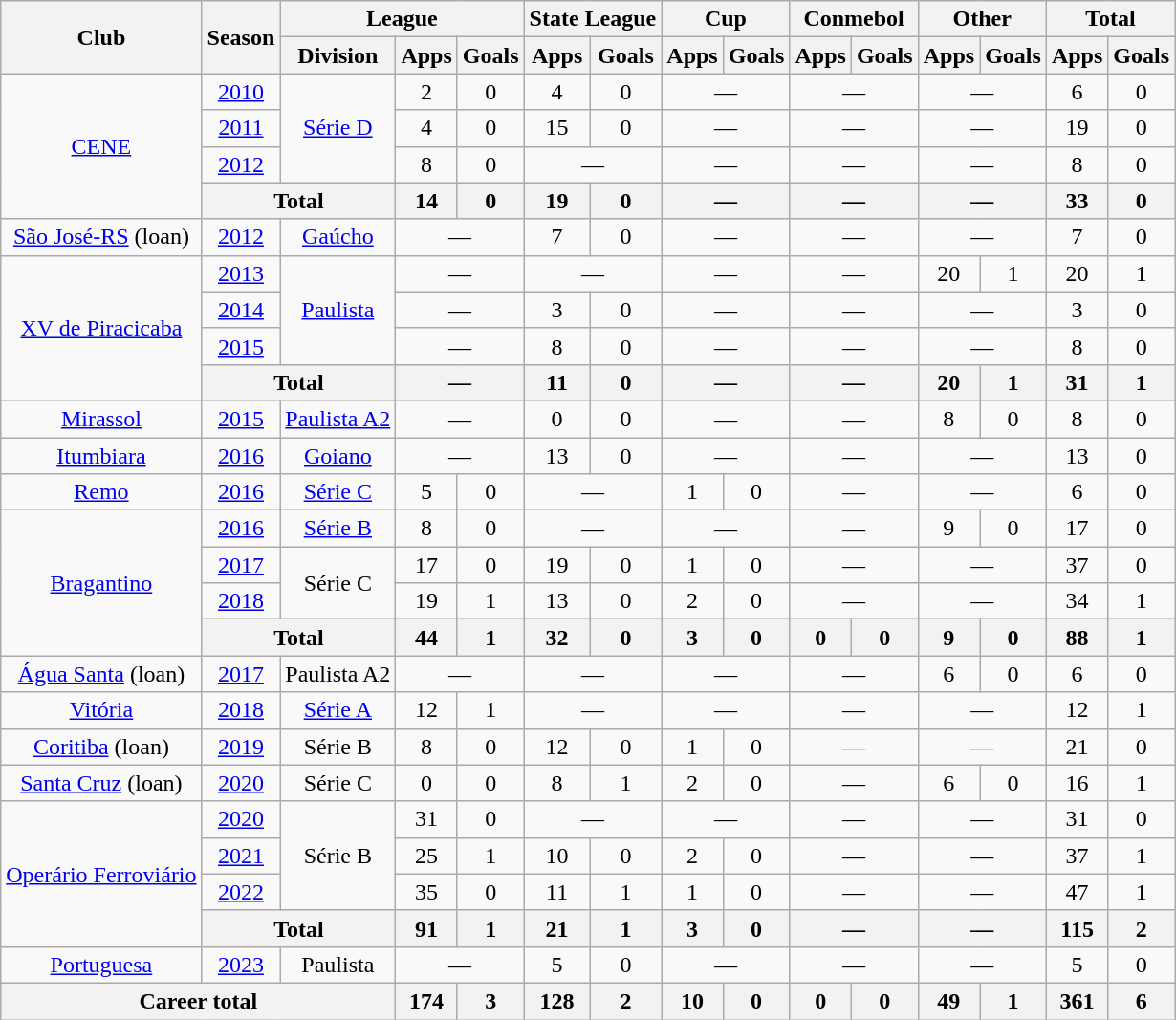<table class="wikitable" style="text-align: center;">
<tr>
<th rowspan="2">Club</th>
<th rowspan="2">Season</th>
<th colspan="3">League</th>
<th colspan="2">State League</th>
<th colspan="2">Cup</th>
<th colspan="2">Conmebol</th>
<th colspan="2">Other</th>
<th colspan="2">Total</th>
</tr>
<tr>
<th>Division</th>
<th>Apps</th>
<th>Goals</th>
<th>Apps</th>
<th>Goals</th>
<th>Apps</th>
<th>Goals</th>
<th>Apps</th>
<th>Goals</th>
<th>Apps</th>
<th>Goals</th>
<th>Apps</th>
<th>Goals</th>
</tr>
<tr>
<td rowspan=4 valign="center"><a href='#'>CENE</a></td>
<td><a href='#'>2010</a></td>
<td rowspan=3><a href='#'>Série D</a></td>
<td>2</td>
<td>0</td>
<td>4</td>
<td>0</td>
<td colspan="2">—</td>
<td colspan="2">—</td>
<td colspan="2">—</td>
<td>6</td>
<td>0</td>
</tr>
<tr>
<td><a href='#'>2011</a></td>
<td>4</td>
<td>0</td>
<td>15</td>
<td>0</td>
<td colspan="2">—</td>
<td colspan="2">—</td>
<td colspan="2">—</td>
<td>19</td>
<td>0</td>
</tr>
<tr>
<td><a href='#'>2012</a></td>
<td>8</td>
<td>0</td>
<td colspan="2">—</td>
<td colspan="2">—</td>
<td colspan="2">—</td>
<td colspan="2">—</td>
<td>8</td>
<td>0</td>
</tr>
<tr>
<th colspan="2">Total</th>
<th>14</th>
<th>0</th>
<th>19</th>
<th>0</th>
<th colspan="2">—</th>
<th colspan="2">—</th>
<th colspan="2">—</th>
<th>33</th>
<th>0</th>
</tr>
<tr>
<td valign="center"><a href='#'>São José-RS</a> (loan)</td>
<td><a href='#'>2012</a></td>
<td><a href='#'>Gaúcho</a></td>
<td colspan="2">—</td>
<td>7</td>
<td>0</td>
<td colspan="2">—</td>
<td colspan="2">—</td>
<td colspan="2">—</td>
<td>7</td>
<td>0</td>
</tr>
<tr>
<td rowspan=4 valign="center"><a href='#'>XV de Piracicaba</a></td>
<td><a href='#'>2013</a></td>
<td rowspan=3><a href='#'>Paulista</a></td>
<td colspan="2">—</td>
<td colspan="2">—</td>
<td colspan="2">—</td>
<td colspan="2">—</td>
<td>20</td>
<td>1</td>
<td>20</td>
<td>1</td>
</tr>
<tr>
<td><a href='#'>2014</a></td>
<td colspan="2">—</td>
<td>3</td>
<td>0</td>
<td colspan="2">—</td>
<td colspan="2">—</td>
<td colspan="2">—</td>
<td>3</td>
<td>0</td>
</tr>
<tr>
<td><a href='#'>2015</a></td>
<td colspan="2">—</td>
<td>8</td>
<td>0</td>
<td colspan="2">—</td>
<td colspan="2">—</td>
<td colspan="2">—</td>
<td>8</td>
<td>0</td>
</tr>
<tr>
<th colspan="2">Total</th>
<th colspan="2">—</th>
<th>11</th>
<th>0</th>
<th colspan="2">—</th>
<th colspan="2">—</th>
<th>20</th>
<th>1</th>
<th>31</th>
<th>1</th>
</tr>
<tr>
<td valign="center"><a href='#'>Mirassol</a></td>
<td><a href='#'>2015</a></td>
<td><a href='#'>Paulista A2</a></td>
<td colspan="2">—</td>
<td>0</td>
<td>0</td>
<td colspan="2">—</td>
<td colspan="2">—</td>
<td>8</td>
<td>0</td>
<td>8</td>
<td>0</td>
</tr>
<tr>
<td valign="center"><a href='#'>Itumbiara</a></td>
<td><a href='#'>2016</a></td>
<td><a href='#'>Goiano</a></td>
<td colspan="2">—</td>
<td>13</td>
<td>0</td>
<td colspan="2">—</td>
<td colspan="2">—</td>
<td colspan="2">—</td>
<td>13</td>
<td>0</td>
</tr>
<tr>
<td valign="center"><a href='#'>Remo</a></td>
<td><a href='#'>2016</a></td>
<td><a href='#'>Série C</a></td>
<td>5</td>
<td>0</td>
<td colspan="2">—</td>
<td>1</td>
<td>0</td>
<td colspan="2">—</td>
<td colspan="2">—</td>
<td>6</td>
<td>0</td>
</tr>
<tr>
<td rowspan=4 valign="center"><a href='#'>Bragantino</a></td>
<td><a href='#'>2016</a></td>
<td><a href='#'>Série B</a></td>
<td>8</td>
<td>0</td>
<td colspan="2">—</td>
<td colspan="2">—</td>
<td colspan="2">—</td>
<td>9</td>
<td>0</td>
<td>17</td>
<td>0</td>
</tr>
<tr>
<td><a href='#'>2017</a></td>
<td rowspan="2">Série C</td>
<td>17</td>
<td>0</td>
<td>19</td>
<td>0</td>
<td>1</td>
<td>0</td>
<td colspan="2">—</td>
<td colspan="2">—</td>
<td>37</td>
<td>0</td>
</tr>
<tr>
<td><a href='#'>2018</a></td>
<td>19</td>
<td>1</td>
<td>13</td>
<td>0</td>
<td>2</td>
<td>0</td>
<td colspan="2">—</td>
<td colspan="2">—</td>
<td>34</td>
<td>1</td>
</tr>
<tr>
<th colspan=2>Total</th>
<th>44</th>
<th>1</th>
<th>32</th>
<th>0</th>
<th>3</th>
<th>0</th>
<th>0</th>
<th>0</th>
<th>9</th>
<th>0</th>
<th>88</th>
<th>1</th>
</tr>
<tr>
<td><a href='#'>Água Santa</a> (loan)</td>
<td><a href='#'>2017</a></td>
<td>Paulista A2</td>
<td colspan=2>—</td>
<td colspan=2>—</td>
<td colspan=2>—</td>
<td colspan=2>—</td>
<td>6</td>
<td>0</td>
<td>6</td>
<td>0</td>
</tr>
<tr>
<td><a href='#'>Vitória</a></td>
<td><a href='#'>2018</a></td>
<td><a href='#'>Série A</a></td>
<td>12</td>
<td>1</td>
<td colspan=2>—</td>
<td colspan=2>—</td>
<td colspan=2>—</td>
<td colspan=2>—</td>
<td>12</td>
<td>1</td>
</tr>
<tr>
<td><a href='#'>Coritiba</a> (loan)</td>
<td><a href='#'>2019</a></td>
<td>Série B</td>
<td>8</td>
<td>0</td>
<td>12</td>
<td>0</td>
<td>1</td>
<td>0</td>
<td colspan=2>—</td>
<td colspan=2>—</td>
<td>21</td>
<td>0</td>
</tr>
<tr>
<td><a href='#'>Santa Cruz</a> (loan)</td>
<td><a href='#'>2020</a></td>
<td>Série C</td>
<td>0</td>
<td>0</td>
<td>8</td>
<td>1</td>
<td>2</td>
<td>0</td>
<td colspan=2>—</td>
<td>6</td>
<td>0</td>
<td>16</td>
<td>1</td>
</tr>
<tr>
<td rowspan="4" valign="center"><a href='#'>Operário Ferroviário</a></td>
<td><a href='#'>2020</a></td>
<td rowspan="3">Série B</td>
<td>31</td>
<td>0</td>
<td colspan="2">—</td>
<td colspan="2">—</td>
<td colspan="2">—</td>
<td colspan="2">—</td>
<td>31</td>
<td>0</td>
</tr>
<tr>
<td><a href='#'>2021</a></td>
<td>25</td>
<td>1</td>
<td>10</td>
<td>0</td>
<td>2</td>
<td>0</td>
<td colspan="2">—</td>
<td colspan="2">—</td>
<td>37</td>
<td>1</td>
</tr>
<tr>
<td><a href='#'>2022</a></td>
<td>35</td>
<td>0</td>
<td>11</td>
<td>1</td>
<td>1</td>
<td>0</td>
<td colspan="2">—</td>
<td colspan="2">—</td>
<td>47</td>
<td>1</td>
</tr>
<tr>
<th colspan="2">Total</th>
<th>91</th>
<th>1</th>
<th>21</th>
<th>1</th>
<th>3</th>
<th>0</th>
<th colspan="2">—</th>
<th colspan="2">—</th>
<th>115</th>
<th>2</th>
</tr>
<tr>
<td><a href='#'>Portuguesa</a></td>
<td><a href='#'>2023</a></td>
<td>Paulista</td>
<td colspan="2">—</td>
<td>5</td>
<td>0</td>
<td colspan="2">—</td>
<td colspan="2">—</td>
<td colspan="2">—</td>
<td>5</td>
<td>0</td>
</tr>
<tr>
<th colspan="3">Career total</th>
<th>174</th>
<th>3</th>
<th>128</th>
<th>2</th>
<th>10</th>
<th>0</th>
<th>0</th>
<th>0</th>
<th>49</th>
<th>1</th>
<th>361</th>
<th>6</th>
</tr>
</table>
